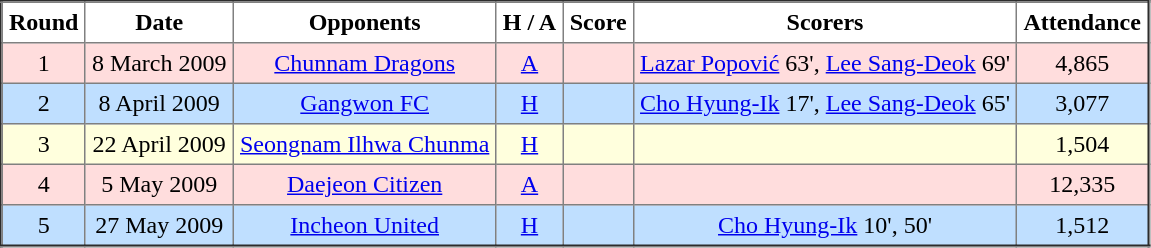<table border="2" cellpadding="4" style="border-collapse:collapse; text-align:center;">
<tr>
<th>Round</th>
<th>Date</th>
<th>Opponents</th>
<th>H / A</th>
<th>Score</th>
<th>Scorers</th>
<th>Attendance</th>
</tr>
<tr bgcolor="#ffdddd">
<td>1</td>
<td>8 March 2009</td>
<td><a href='#'>Chunnam Dragons</a></td>
<td><a href='#'>A</a></td>
<td></td>
<td><a href='#'>Lazar Popović</a> 63', <a href='#'>Lee Sang-Deok</a> 69'</td>
<td>4,865</td>
</tr>
<tr bgcolor="#bfdfff">
<td>2</td>
<td>8 April 2009</td>
<td><a href='#'>Gangwon FC</a></td>
<td><a href='#'>H</a></td>
<td></td>
<td><a href='#'>Cho Hyung-Ik</a> 17', <a href='#'>Lee Sang-Deok</a> 65'</td>
<td>3,077</td>
</tr>
<tr bgcolor="#ffffdd">
<td>3</td>
<td>22 April 2009</td>
<td><a href='#'>Seongnam Ilhwa Chunma</a></td>
<td><a href='#'>H</a></td>
<td></td>
<td></td>
<td>1,504</td>
</tr>
<tr bgcolor="#ffdddd">
<td>4</td>
<td>5 May 2009</td>
<td><a href='#'>Daejeon Citizen</a></td>
<td><a href='#'>A</a></td>
<td></td>
<td></td>
<td>12,335</td>
</tr>
<tr bgcolor="#bfdfff">
<td>5</td>
<td>27 May 2009</td>
<td><a href='#'>Incheon United</a></td>
<td><a href='#'>H</a></td>
<td></td>
<td><a href='#'>Cho Hyung-Ik</a> 10', 50'</td>
<td>1,512</td>
</tr>
</table>
